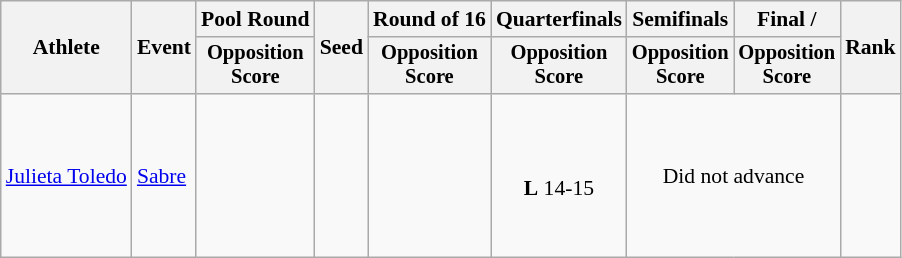<table class=wikitable style="font-size:90%">
<tr>
<th rowspan="2">Athlete</th>
<th rowspan="2">Event</th>
<th>Pool Round</th>
<th rowspan="2">Seed</th>
<th>Round of 16</th>
<th>Quarterfinals</th>
<th>Semifinals</th>
<th>Final / </th>
<th rowspan=2>Rank</th>
</tr>
<tr style="font-size:95%">
<th>Opposition<br>Score</th>
<th>Opposition<br>Score</th>
<th>Opposition<br>Score</th>
<th>Opposition<br>Score</th>
<th>Opposition<br>Score</th>
</tr>
<tr align=center>
<td align=left><a href='#'>Julieta Toledo</a></td>
<td align=left><a href='#'>Sabre</a></td>
<td align=left><br><br><br><br><br><br></td>
<td></td>
<td></td>
<td><br><strong>L</strong> 14-15</td>
<td colspan=2>Did not advance</td>
<td></td>
</tr>
</table>
